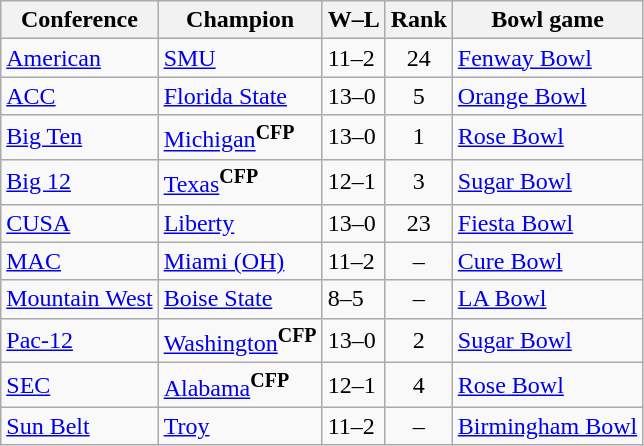<table class="wikitable sortable">
<tr>
<th>Conference</th>
<th>Champion</th>
<th>W–L</th>
<th>Rank</th>
<th>Bowl game</th>
</tr>
<tr>
<td><a href='#'>American</a></td>
<td><a href='#'>SMU</a></td>
<td>11–2</td>
<td align=center>24</td>
<td><a href='#'>Fenway Bowl</a></td>
</tr>
<tr>
<td><a href='#'>ACC</a></td>
<td><a href='#'>Florida State</a></td>
<td>13–0</td>
<td align=center>5</td>
<td><a href='#'>Orange Bowl</a></td>
</tr>
<tr>
<td><a href='#'>Big Ten</a></td>
<td><a href='#'>Michigan</a><strong><sup>CFP</sup></strong></td>
<td>13–0</td>
<td align=center>1</td>
<td><a href='#'>Rose Bowl</a></td>
</tr>
<tr>
<td><a href='#'>Big 12</a></td>
<td><a href='#'>Texas</a><strong><sup>CFP</sup></strong></td>
<td>12–1</td>
<td align=center>3</td>
<td><a href='#'>Sugar Bowl</a></td>
</tr>
<tr>
<td><a href='#'>CUSA</a></td>
<td><a href='#'>Liberty</a></td>
<td>13–0</td>
<td align=center>23</td>
<td><a href='#'>Fiesta Bowl</a></td>
</tr>
<tr>
<td><a href='#'>MAC</a></td>
<td><a href='#'>Miami (OH)</a></td>
<td>11–2</td>
<td align=center>–</td>
<td><a href='#'>Cure Bowl</a></td>
</tr>
<tr>
<td><a href='#'>Mountain West</a></td>
<td><a href='#'>Boise State</a></td>
<td>8–5</td>
<td align=center>–</td>
<td><a href='#'>LA Bowl</a></td>
</tr>
<tr>
<td><a href='#'>Pac-12</a></td>
<td><a href='#'>Washington</a><strong><sup>CFP</sup></strong></td>
<td>13–0</td>
<td align=center>2</td>
<td><a href='#'>Sugar Bowl</a></td>
</tr>
<tr>
<td><a href='#'>SEC</a></td>
<td><a href='#'>Alabama</a><strong><sup>CFP</sup></strong></td>
<td>12–1</td>
<td align=center>4</td>
<td><a href='#'>Rose Bowl</a></td>
</tr>
<tr>
<td><a href='#'>Sun Belt</a></td>
<td><a href='#'>Troy</a></td>
<td>11–2</td>
<td align=center>–</td>
<td><a href='#'>Birmingham Bowl</a></td>
</tr>
</table>
